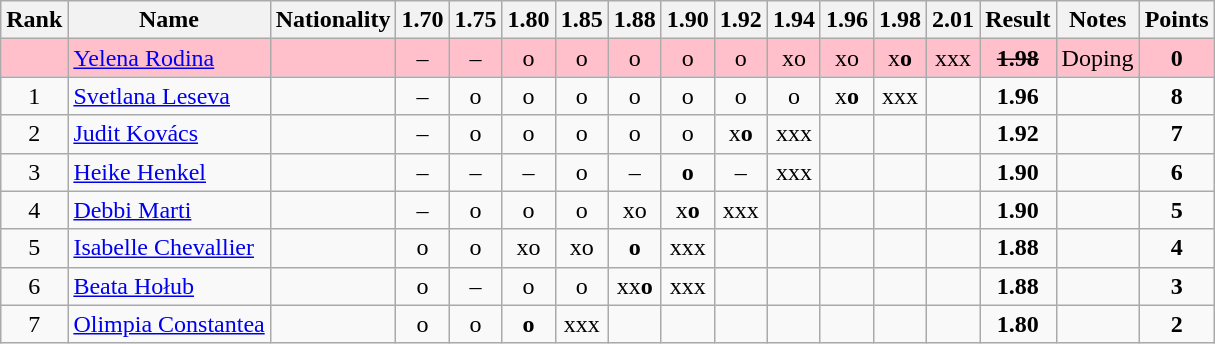<table class="wikitable sortable" style="text-align:center">
<tr>
<th>Rank</th>
<th>Name</th>
<th>Nationality</th>
<th>1.70</th>
<th>1.75</th>
<th>1.80</th>
<th>1.85</th>
<th>1.88</th>
<th>1.90</th>
<th>1.92</th>
<th>1.94</th>
<th>1.96</th>
<th>1.98</th>
<th>2.01</th>
<th>Result</th>
<th>Notes</th>
<th>Points</th>
</tr>
<tr bgcolor=pink>
<td></td>
<td align=left><a href='#'>Yelena Rodina</a></td>
<td align=left></td>
<td>–</td>
<td>–</td>
<td>o</td>
<td>o</td>
<td>o</td>
<td>o</td>
<td>o</td>
<td>xo</td>
<td>xo</td>
<td>x<strong>o</strong></td>
<td>xxx</td>
<td><s><strong>1.98</strong></s></td>
<td>Doping</td>
<td><strong>0</strong></td>
</tr>
<tr>
<td>1</td>
<td align=left><a href='#'>Svetlana Leseva</a></td>
<td align=left></td>
<td>–</td>
<td>o</td>
<td>o</td>
<td>o</td>
<td>o</td>
<td>o</td>
<td>o</td>
<td>o</td>
<td>x<strong>o</strong></td>
<td>xxx</td>
<td></td>
<td><strong>1.96</strong></td>
<td></td>
<td><strong>8</strong></td>
</tr>
<tr>
<td>2</td>
<td align=left><a href='#'>Judit Kovács</a></td>
<td align=left></td>
<td>–</td>
<td>o</td>
<td>o</td>
<td>o</td>
<td>o</td>
<td>o</td>
<td>x<strong>o</strong></td>
<td>xxx</td>
<td></td>
<td></td>
<td></td>
<td><strong>1.92</strong></td>
<td></td>
<td><strong>7</strong></td>
</tr>
<tr>
<td>3</td>
<td align=left><a href='#'>Heike Henkel</a></td>
<td align=left></td>
<td>–</td>
<td>–</td>
<td>–</td>
<td>o</td>
<td>–</td>
<td><strong>o</strong></td>
<td>–</td>
<td>xxx</td>
<td></td>
<td></td>
<td></td>
<td><strong>1.90</strong></td>
<td></td>
<td><strong>6</strong></td>
</tr>
<tr>
<td>4</td>
<td align=left><a href='#'>Debbi Marti</a></td>
<td align=left></td>
<td>–</td>
<td>o</td>
<td>o</td>
<td>o</td>
<td>xo</td>
<td>x<strong>o</strong></td>
<td>xxx</td>
<td></td>
<td></td>
<td></td>
<td></td>
<td><strong>1.90</strong></td>
<td></td>
<td><strong>5</strong></td>
</tr>
<tr>
<td>5</td>
<td align=left><a href='#'>Isabelle Chevallier</a></td>
<td align=left></td>
<td>o</td>
<td>o</td>
<td>xo</td>
<td>xo</td>
<td><strong>o</strong></td>
<td>xxx</td>
<td></td>
<td></td>
<td></td>
<td></td>
<td></td>
<td><strong>1.88</strong></td>
<td></td>
<td><strong>4</strong></td>
</tr>
<tr>
<td>6</td>
<td align=left><a href='#'>Beata Hołub</a></td>
<td align=left></td>
<td>o</td>
<td>–</td>
<td>o</td>
<td>o</td>
<td>xx<strong>o</strong></td>
<td>xxx</td>
<td></td>
<td></td>
<td></td>
<td></td>
<td></td>
<td><strong>1.88</strong></td>
<td></td>
<td><strong>3</strong></td>
</tr>
<tr>
<td>7</td>
<td align=left><a href='#'>Olimpia Constantea</a></td>
<td align=left></td>
<td>o</td>
<td>o</td>
<td><strong>o</strong></td>
<td>xxx</td>
<td></td>
<td></td>
<td></td>
<td></td>
<td></td>
<td></td>
<td></td>
<td><strong>1.80</strong></td>
<td></td>
<td><strong>2</strong></td>
</tr>
</table>
